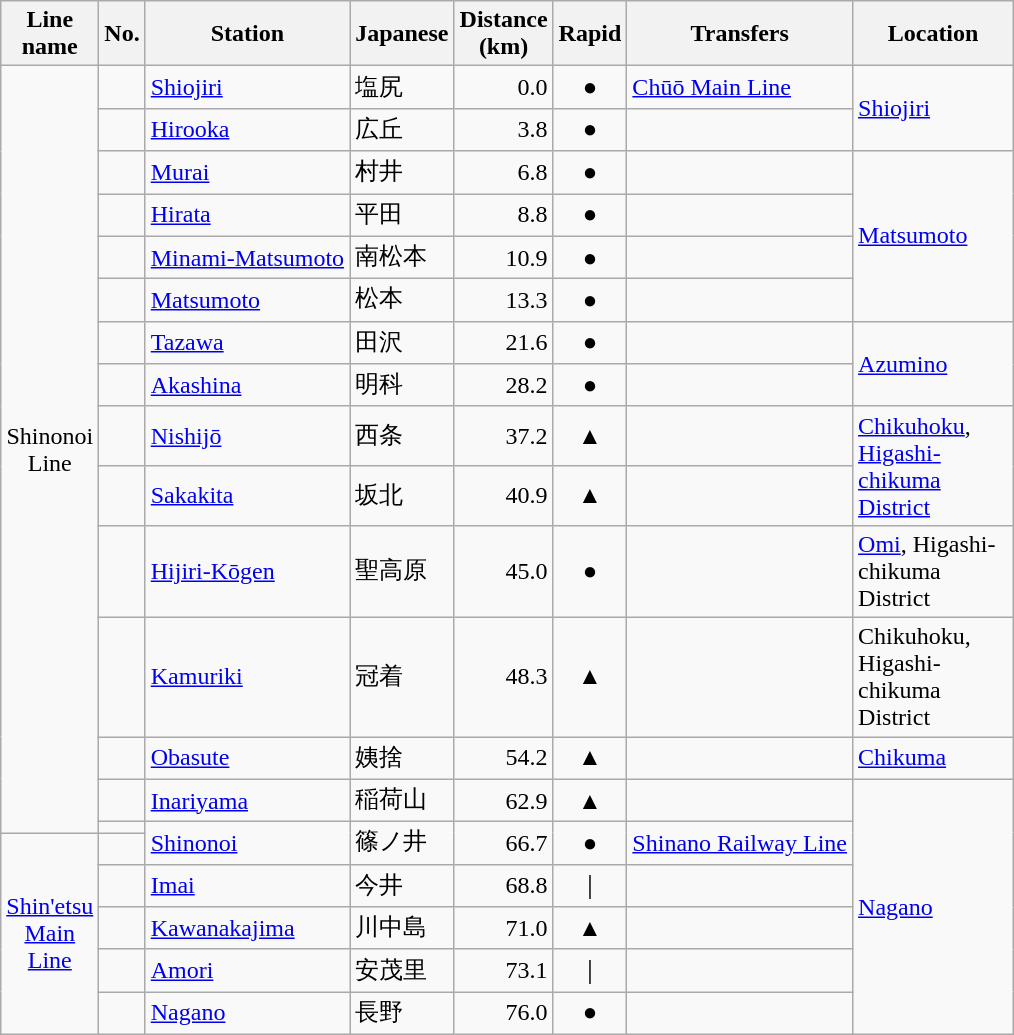<table class="wikitable">
<tr>
<th>Line name</th>
<th>No.</th>
<th>Station</th>
<th>Japanese</th>
<th>Distance<br>(km)</th>
<th>Rapid</th>
<th>Transfers</th>
<th>Location</th>
</tr>
<tr>
<td width="16px" align="center" rowspan="15">Shinonoi Line</td>
<td></td>
<td><a href='#'>Shiojiri</a></td>
<td>塩尻</td>
<td align="right">0.0</td>
<td align="center">●</td>
<td>  <a href='#'>Chūō Main Line</a></td>
<td width="100px" rowspan="2"><a href='#'>Shiojiri</a></td>
</tr>
<tr>
<td></td>
<td><a href='#'>Hirooka</a></td>
<td>広丘</td>
<td align="right">3.8</td>
<td align="center">●</td>
<td> </td>
</tr>
<tr>
<td></td>
<td><a href='#'>Murai</a></td>
<td>村井</td>
<td align="right">6.8</td>
<td align="center">●</td>
<td> </td>
<td width="100px" rowspan="4"><a href='#'>Matsumoto</a></td>
</tr>
<tr>
<td></td>
<td><a href='#'>Hirata</a></td>
<td>平田</td>
<td align="right">8.8</td>
<td align="center">●</td>
<td> </td>
</tr>
<tr>
<td></td>
<td><a href='#'>Minami-Matsumoto</a></td>
<td>南松本</td>
<td align="right">10.9</td>
<td align="center">●</td>
<td> </td>
</tr>
<tr>
<td></td>
<td><a href='#'>Matsumoto</a></td>
<td>松本</td>
<td align="right">13.3</td>
<td align="center">●</td>
<td></td>
</tr>
<tr>
<td></td>
<td><a href='#'>Tazawa</a></td>
<td>田沢</td>
<td align="right">21.6</td>
<td align="center">●</td>
<td> </td>
<td width="100px" rowspan="2"><a href='#'>Azumino</a></td>
</tr>
<tr>
<td></td>
<td><a href='#'>Akashina</a></td>
<td>明科</td>
<td align="right">28.2</td>
<td align="center">●</td>
<td> </td>
</tr>
<tr>
<td></td>
<td><a href='#'>Nishijō</a></td>
<td>西条</td>
<td align="right">37.2</td>
<td align="center">▲</td>
<td> </td>
<td width="100px" rowspan="2"><a href='#'>Chikuhoku</a>, <a href='#'>Higashi­chikuma District</a></td>
</tr>
<tr>
<td></td>
<td><a href='#'>Sakakita</a></td>
<td>坂北</td>
<td align="right">40.9</td>
<td align="center">▲</td>
<td> </td>
</tr>
<tr>
<td></td>
<td><a href='#'>Hijiri-Kōgen</a></td>
<td>聖高原</td>
<td align="right">45.0</td>
<td align="center">●</td>
<td> </td>
<td width="100px"><a href='#'>Omi</a>, Higashi­chikuma District</td>
</tr>
<tr>
<td></td>
<td><a href='#'>Kamuriki</a></td>
<td>冠着</td>
<td align="right">48.3</td>
<td align="center">▲</td>
<td> </td>
<td width="100px">Chikuhoku, Higashi­chikuma District</td>
</tr>
<tr>
<td></td>
<td><a href='#'>Obasute</a></td>
<td>姨捨</td>
<td align="right">54.2</td>
<td align="center">▲</td>
<td> </td>
<td width="100px"><a href='#'>Chikuma</a></td>
</tr>
<tr>
<td></td>
<td><a href='#'>Inariyama</a></td>
<td>稲荷山</td>
<td align="right">62.9</td>
<td align="center">▲</td>
<td> </td>
<td width="100px" rowspan="7"><a href='#'>Nagano</a></td>
</tr>
<tr>
<td></td>
<td rowspan="2"><a href='#'>Shinonoi</a></td>
<td rowspan="2">篠ノ井</td>
<td rowspan="2" align="right">66.7</td>
<td rowspan="2" align="center">●</td>
<td rowspan="2"> <a href='#'>Shinano Railway Line</a></td>
</tr>
<tr>
<td width="16px" rowspan="5" align="center"><a href='#'>Shin'etsu Main Line</a></td>
<td></td>
</tr>
<tr>
<td></td>
<td><a href='#'>Imai</a></td>
<td>今井</td>
<td align="right">68.8</td>
<td align="center">｜</td>
<td> </td>
</tr>
<tr>
<td></td>
<td><a href='#'>Kawanakajima</a></td>
<td>川中島</td>
<td align="right">71.0</td>
<td align="center">▲</td>
<td> </td>
</tr>
<tr>
<td></td>
<td><a href='#'>Amori</a></td>
<td>安茂里</td>
<td align="right">73.1</td>
<td align="center">｜</td>
<td> </td>
</tr>
<tr>
<td></td>
<td><a href='#'>Nagano</a></td>
<td>長野</td>
<td align="right">76.0</td>
<td align="center">●</td>
<td></td>
</tr>
</table>
